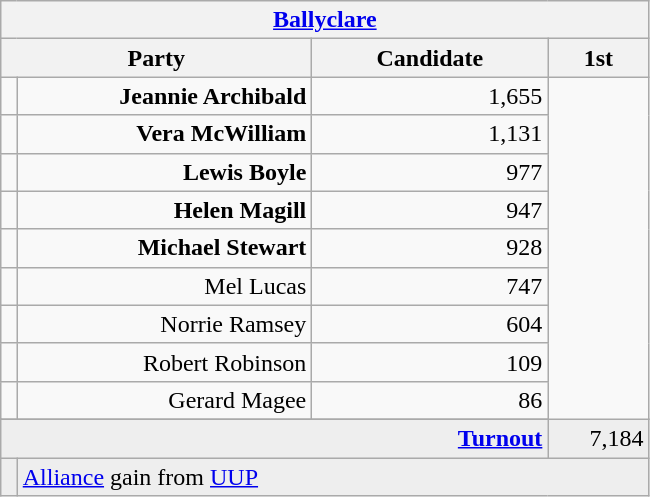<table class="wikitable">
<tr>
<th colspan="4" align="center"><a href='#'>Ballyclare</a></th>
</tr>
<tr>
<th colspan="2" align="center" width=200>Party</th>
<th width=150>Candidate</th>
<th width=60>1st </th>
</tr>
<tr>
<td></td>
<td align="right"><strong>Jeannie Archibald</strong></td>
<td align="right">1,655</td>
</tr>
<tr>
<td></td>
<td align="right"><strong>Vera McWilliam</strong></td>
<td align="right">1,131</td>
</tr>
<tr>
<td></td>
<td align="right"><strong>Lewis Boyle</strong></td>
<td align="right">977</td>
</tr>
<tr>
<td></td>
<td align="right"><strong>Helen Magill</strong></td>
<td align="right">947</td>
</tr>
<tr>
<td></td>
<td align="right"><strong>Michael Stewart</strong></td>
<td align="right">928</td>
</tr>
<tr>
<td></td>
<td align="right">Mel Lucas</td>
<td align="right">747</td>
</tr>
<tr>
<td></td>
<td align="right">Norrie Ramsey</td>
<td align="right">604</td>
</tr>
<tr>
<td></td>
<td align="right">Robert Robinson</td>
<td align="right">109</td>
</tr>
<tr>
<td></td>
<td align="right">Gerard Magee</td>
<td align="right">86</td>
</tr>
<tr>
</tr>
<tr bgcolor="EEEEEE">
<td colspan=3 align="right"><strong><a href='#'>Turnout</a></strong></td>
<td align="right">7,184</td>
</tr>
<tr bgcolor="EEEEEE">
<td bgcolor=></td>
<td colspan=4 bgcolor="EEEEEE"><a href='#'>Alliance</a> gain from <a href='#'>UUP</a></td>
</tr>
</table>
